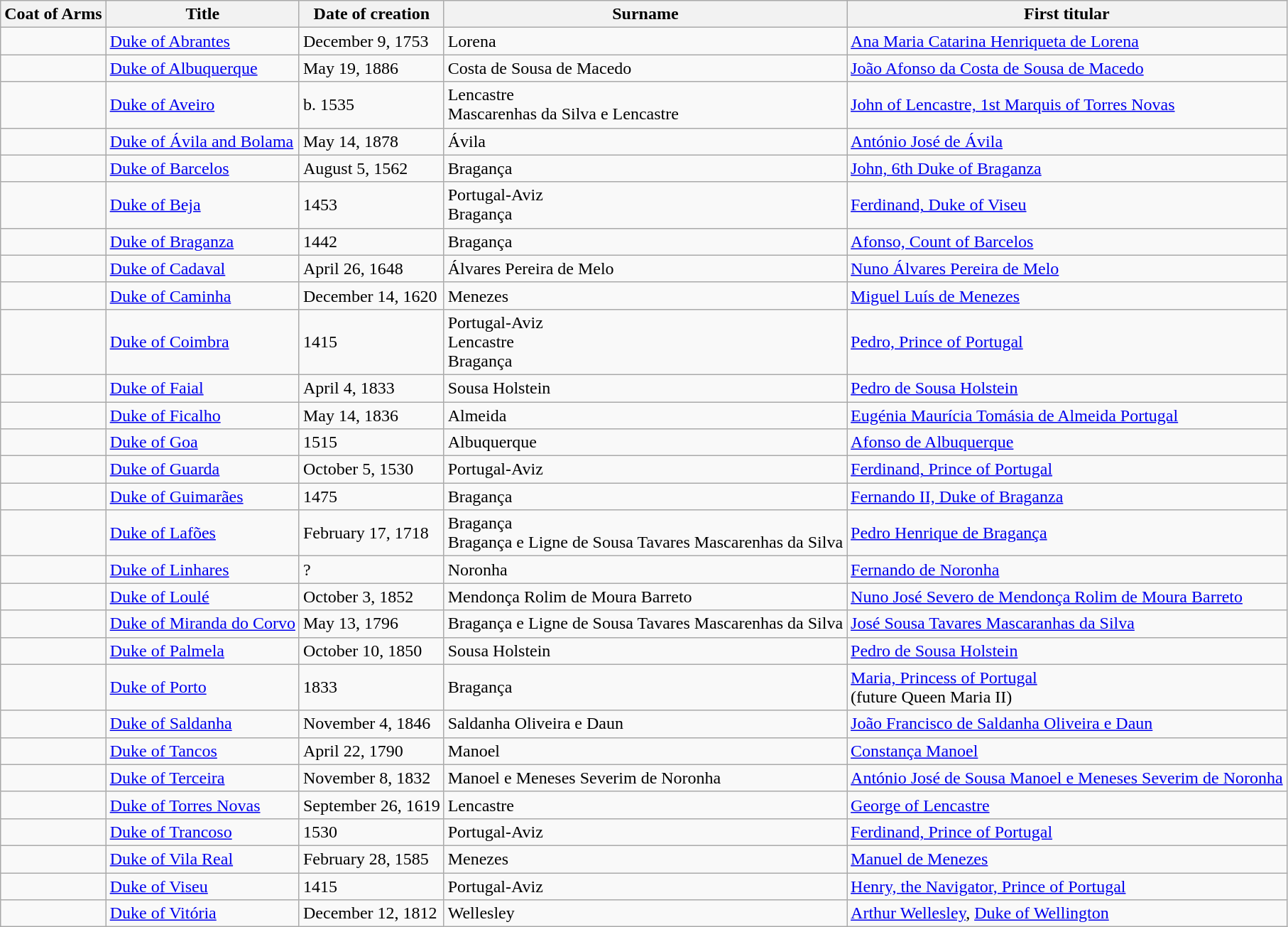<table class="wikitable">
<tr>
<th>Coat of Arms</th>
<th>Title</th>
<th>Date of creation</th>
<th>Surname</th>
<th>First titular</th>
</tr>
<tr>
<td></td>
<td><a href='#'>Duke of Abrantes</a></td>
<td>December 9, 1753</td>
<td>Lorena</td>
<td><a href='#'>Ana Maria Catarina Henriqueta de Lorena</a></td>
</tr>
<tr>
<td></td>
<td><a href='#'>Duke of Albuquerque</a></td>
<td>May 19, 1886</td>
<td>Costa de Sousa de Macedo</td>
<td><a href='#'>João Afonso da Costa de Sousa de Macedo</a></td>
</tr>
<tr>
<td></td>
<td><a href='#'>Duke of Aveiro</a></td>
<td>b. 1535</td>
<td>Lencastre<br>Mascarenhas da Silva e Lencastre</td>
<td><a href='#'>John of Lencastre, 1st Marquis of Torres Novas</a></td>
</tr>
<tr>
<td></td>
<td><a href='#'>Duke of Ávila and Bolama</a></td>
<td>May 14, 1878</td>
<td>Ávila</td>
<td><a href='#'>António José de Ávila</a></td>
</tr>
<tr>
<td></td>
<td><a href='#'>Duke of Barcelos</a></td>
<td>August 5, 1562</td>
<td>Bragança</td>
<td><a href='#'>John, 6th Duke of Braganza</a></td>
</tr>
<tr>
<td></td>
<td><a href='#'>Duke of Beja</a></td>
<td>1453</td>
<td>Portugal-Aviz<br>Bragança</td>
<td><a href='#'>Ferdinand, Duke of Viseu</a></td>
</tr>
<tr>
<td></td>
<td><a href='#'>Duke of Braganza</a></td>
<td>1442</td>
<td>Bragança</td>
<td><a href='#'>Afonso, Count of Barcelos</a></td>
</tr>
<tr>
<td></td>
<td><a href='#'>Duke of Cadaval</a></td>
<td>April 26, 1648</td>
<td>Álvares Pereira de Melo</td>
<td><a href='#'>Nuno Álvares Pereira de Melo</a></td>
</tr>
<tr>
<td></td>
<td><a href='#'>Duke of Caminha</a></td>
<td>December 14, 1620</td>
<td>Menezes</td>
<td><a href='#'>Miguel Luís de Menezes</a></td>
</tr>
<tr>
<td></td>
<td><a href='#'>Duke of Coimbra</a></td>
<td>1415</td>
<td>Portugal-Aviz<br>Lencastre<br>Bragança</td>
<td><a href='#'>Pedro, Prince of Portugal</a></td>
</tr>
<tr>
<td></td>
<td><a href='#'>Duke of Faial</a></td>
<td>April 4, 1833</td>
<td>Sousa Holstein</td>
<td><a href='#'>Pedro de Sousa Holstein</a></td>
</tr>
<tr>
<td></td>
<td><a href='#'>Duke of Ficalho</a></td>
<td>May 14, 1836</td>
<td>Almeida</td>
<td><a href='#'>Eugénia Maurícia Tomásia de Almeida Portugal</a></td>
</tr>
<tr>
<td></td>
<td><a href='#'>Duke of Goa</a></td>
<td>1515</td>
<td>Albuquerque</td>
<td><a href='#'>Afonso de Albuquerque</a></td>
</tr>
<tr>
<td></td>
<td><a href='#'>Duke of Guarda</a></td>
<td>October 5, 1530</td>
<td>Portugal-Aviz</td>
<td><a href='#'>Ferdinand, Prince of Portugal</a></td>
</tr>
<tr>
<td></td>
<td><a href='#'>Duke of Guimarães</a></td>
<td>1475</td>
<td>Bragança</td>
<td><a href='#'>Fernando II, Duke of Braganza</a></td>
</tr>
<tr>
<td></td>
<td><a href='#'>Duke of Lafões</a></td>
<td>February 17, 1718</td>
<td>Bragança<br>Bragança e Ligne de Sousa Tavares Mascarenhas da Silva</td>
<td><a href='#'>Pedro Henrique de Bragança</a></td>
</tr>
<tr>
<td></td>
<td><a href='#'>Duke of Linhares</a></td>
<td>?</td>
<td>Noronha</td>
<td><a href='#'>Fernando de Noronha</a></td>
</tr>
<tr>
<td></td>
<td><a href='#'>Duke of Loulé</a></td>
<td>October 3, 1852</td>
<td>Mendonça Rolim de Moura Barreto</td>
<td><a href='#'>Nuno José Severo de Mendonça Rolim de Moura Barreto</a></td>
</tr>
<tr>
<td></td>
<td><a href='#'>Duke of Miranda do Corvo</a></td>
<td>May 13, 1796</td>
<td>Bragança e Ligne de Sousa Tavares Mascarenhas da Silva</td>
<td><a href='#'>José Sousa Tavares Mascaranhas da Silva</a></td>
</tr>
<tr>
<td></td>
<td><a href='#'>Duke of Palmela</a></td>
<td>October 10, 1850</td>
<td>Sousa Holstein</td>
<td><a href='#'>Pedro de Sousa Holstein</a></td>
</tr>
<tr>
<td></td>
<td><a href='#'>Duke of Porto</a></td>
<td>1833</td>
<td>Bragança</td>
<td><a href='#'>Maria, Princess of Portugal</a> <br>(future Queen Maria II)</td>
</tr>
<tr>
<td></td>
<td><a href='#'>Duke of Saldanha</a></td>
<td>November 4, 1846</td>
<td>Saldanha Oliveira e Daun</td>
<td><a href='#'>João Francisco de Saldanha Oliveira e Daun</a></td>
</tr>
<tr>
<td></td>
<td><a href='#'>Duke of Tancos</a></td>
<td>April 22, 1790</td>
<td>Manoel</td>
<td><a href='#'>Constança Manoel</a></td>
</tr>
<tr>
<td></td>
<td><a href='#'>Duke of Terceira</a></td>
<td>November 8, 1832</td>
<td>Manoel e Meneses Severim de Noronha</td>
<td><a href='#'>António José de Sousa Manoel e Meneses Severim de Noronha</a></td>
</tr>
<tr>
<td></td>
<td><a href='#'>Duke of Torres Novas</a></td>
<td>September 26, 1619</td>
<td>Lencastre</td>
<td><a href='#'>George of Lencastre</a></td>
</tr>
<tr>
<td></td>
<td><a href='#'>Duke of Trancoso</a></td>
<td>1530</td>
<td>Portugal-Aviz</td>
<td><a href='#'>Ferdinand, Prince of Portugal</a></td>
</tr>
<tr>
<td></td>
<td><a href='#'>Duke of Vila Real</a></td>
<td>February 28, 1585</td>
<td>Menezes</td>
<td><a href='#'>Manuel de Menezes</a></td>
</tr>
<tr>
<td></td>
<td><a href='#'>Duke of Viseu</a></td>
<td>1415</td>
<td>Portugal-Aviz</td>
<td><a href='#'>Henry, the Navigator, Prince of Portugal</a></td>
</tr>
<tr>
<td></td>
<td><a href='#'>Duke of Vitória</a></td>
<td>December 12, 1812</td>
<td>Wellesley</td>
<td><a href='#'>Arthur Wellesley</a>, <a href='#'>Duke of Wellington</a></td>
</tr>
</table>
